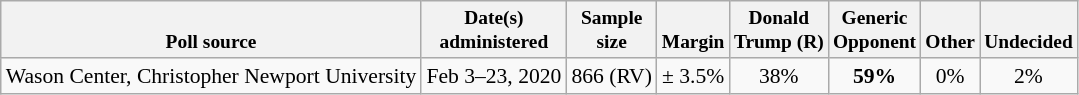<table class="wikitable" style="font-size:90%;text-align:center;">
<tr valign=bottom style="font-size:90%;">
<th>Poll source</th>
<th>Date(s)<br>administered</th>
<th>Sample<br>size</th>
<th>Margin<br></th>
<th>Donald<br>Trump (R)</th>
<th>Generic<br>Opponent</th>
<th>Other</th>
<th>Undecided</th>
</tr>
<tr>
<td>Wason Center, Christopher Newport University</td>
<td>Feb 3–23, 2020</td>
<td>866 (RV)</td>
<td>± 3.5%</td>
<td>38%</td>
<td><strong>59%</strong></td>
<td>0%</td>
<td>2%</td>
</tr>
</table>
